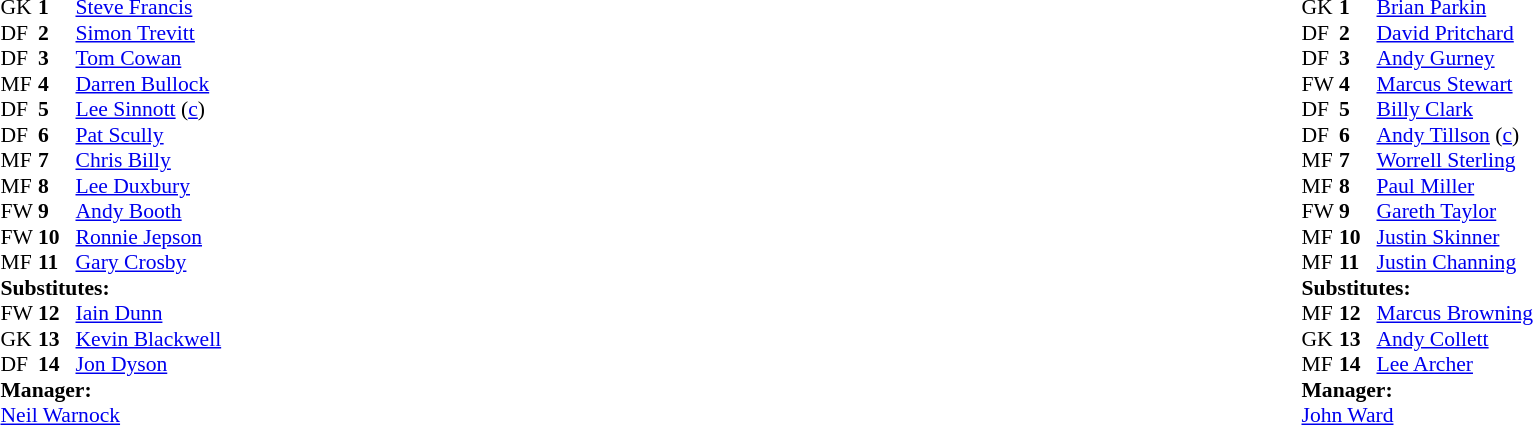<table style="width:100%;">
<tr>
<td style="vertical-align:top; width:50%;"><br><table style="font-size: 90%" cellspacing="0" cellpadding="0">
<tr>
<td colspan="4"></td>
</tr>
<tr>
<th width="25"></th>
<th width="25"></th>
</tr>
<tr>
<td>GK</td>
<td><strong>1</strong></td>
<td><a href='#'>Steve Francis</a></td>
</tr>
<tr>
<td>DF</td>
<td><strong>2</strong></td>
<td><a href='#'>Simon Trevitt</a></td>
<td></td>
</tr>
<tr>
<td>DF</td>
<td><strong>3</strong></td>
<td><a href='#'>Tom Cowan</a></td>
</tr>
<tr>
<td>MF</td>
<td><strong>4</strong></td>
<td><a href='#'>Darren Bullock</a></td>
</tr>
<tr>
<td>DF</td>
<td><strong>5</strong></td>
<td><a href='#'>Lee Sinnott</a> (<a href='#'>c</a>)</td>
</tr>
<tr>
<td>DF</td>
<td><strong>6</strong></td>
<td><a href='#'>Pat Scully</a></td>
</tr>
<tr>
<td>MF</td>
<td><strong>7</strong></td>
<td><a href='#'>Chris Billy</a></td>
</tr>
<tr>
<td>MF</td>
<td><strong>8</strong></td>
<td><a href='#'>Lee Duxbury</a></td>
</tr>
<tr>
<td>FW</td>
<td><strong>9</strong></td>
<td><a href='#'>Andy Booth</a></td>
</tr>
<tr>
<td>FW</td>
<td><strong>10</strong></td>
<td><a href='#'>Ronnie Jepson</a></td>
</tr>
<tr>
<td>MF</td>
<td><strong>11</strong></td>
<td><a href='#'>Gary Crosby</a></td>
<td></td>
</tr>
<tr>
<td colspan=4><strong>Substitutes:</strong></td>
</tr>
<tr>
<td>FW</td>
<td><strong>12</strong></td>
<td><a href='#'>Iain Dunn</a></td>
<td></td>
</tr>
<tr>
<td>GK</td>
<td><strong>13</strong></td>
<td><a href='#'>Kevin Blackwell</a></td>
</tr>
<tr>
<td>DF</td>
<td><strong>14</strong></td>
<td><a href='#'>Jon Dyson</a></td>
<td></td>
</tr>
<tr>
<td colspan=4><strong>Manager:</strong></td>
</tr>
<tr>
<td colspan="4"><a href='#'>Neil Warnock</a></td>
</tr>
</table>
</td>
<td style="vertical-align:top; width:50%;"><br><table cellspacing="0" cellpadding="0" style="font-size:90%; margin:auto;">
<tr>
<td colspan="4"></td>
</tr>
<tr>
<th width="25"></th>
<th width="25"></th>
</tr>
<tr>
<td>GK</td>
<td><strong>1</strong></td>
<td><a href='#'>Brian Parkin</a></td>
</tr>
<tr>
<td>DF</td>
<td><strong>2</strong></td>
<td><a href='#'>David Pritchard</a></td>
</tr>
<tr>
<td>DF</td>
<td><strong>3</strong></td>
<td><a href='#'>Andy Gurney</a></td>
</tr>
<tr>
<td>FW</td>
<td><strong>4</strong></td>
<td><a href='#'>Marcus Stewart</a></td>
</tr>
<tr>
<td>DF</td>
<td><strong>5</strong></td>
<td><a href='#'>Billy Clark</a></td>
</tr>
<tr>
<td>DF</td>
<td><strong>6</strong></td>
<td><a href='#'>Andy Tillson</a> (<a href='#'>c</a>)</td>
</tr>
<tr>
<td>MF</td>
<td><strong>7</strong></td>
<td><a href='#'>Worrell Sterling</a></td>
</tr>
<tr>
<td>MF</td>
<td><strong>8</strong></td>
<td><a href='#'>Paul Miller</a></td>
</tr>
<tr>
<td>FW</td>
<td><strong>9</strong></td>
<td><a href='#'>Gareth Taylor</a></td>
<td></td>
</tr>
<tr>
<td>MF</td>
<td><strong>10</strong></td>
<td><a href='#'>Justin Skinner</a></td>
</tr>
<tr>
<td>MF</td>
<td><strong>11</strong></td>
<td><a href='#'>Justin Channing</a></td>
<td></td>
</tr>
<tr>
<td colspan=4><strong>Substitutes:</strong></td>
</tr>
<tr>
<td>MF</td>
<td><strong>12</strong></td>
<td><a href='#'>Marcus Browning</a></td>
<td></td>
</tr>
<tr>
<td>GK</td>
<td><strong>13</strong></td>
<td><a href='#'>Andy Collett</a></td>
</tr>
<tr>
<td>MF</td>
<td><strong>14</strong></td>
<td><a href='#'>Lee Archer</a></td>
<td></td>
</tr>
<tr>
<td colspan=4><strong>Manager:</strong></td>
</tr>
<tr>
<td colspan="4"><a href='#'>John Ward</a></td>
</tr>
</table>
</td>
</tr>
</table>
